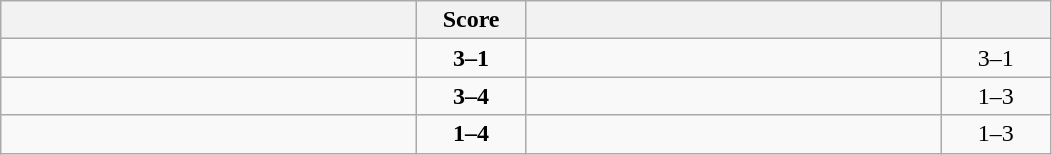<table class="wikitable" style="text-align: center; ">
<tr>
<th align="right" width="270"></th>
<th width="65">Score</th>
<th align="left" width="270"></th>
<th width="65"></th>
</tr>
<tr>
<td align="left"><strong></strong></td>
<td><strong>3–1</strong></td>
<td align="left"></td>
<td>3–1 <strong></strong></td>
</tr>
<tr>
<td align="left"></td>
<td><strong>3–4</strong></td>
<td align="left"><strong></strong></td>
<td>1–3 <strong></strong></td>
</tr>
<tr>
<td align="left"></td>
<td><strong>1–4</strong></td>
<td align="left"><strong></strong></td>
<td>1–3 <strong></strong></td>
</tr>
</table>
